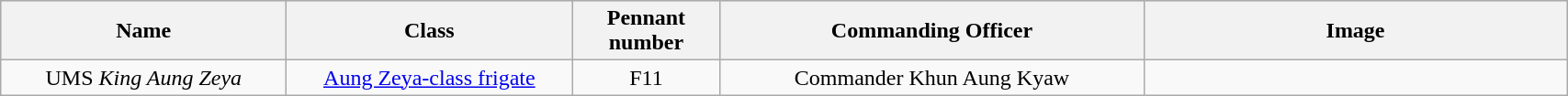<table class="wikitable" style="text-align:center">
<tr style="background:#cccccc">
<th scope="col" style="width: 200px;">Name</th>
<th scope="col" style="width: 200px;">Class</th>
<th scope="col" style="width: 100px;">Pennant number</th>
<th scope="col" style="width: 300px;">Commanding Officer</th>
<th scope="col" style="width: 300px;">Image</th>
</tr>
<tr>
<td>UMS <em>King Aung Zeya</em></td>
<td><a href='#'>Aung Zeya-class frigate</a></td>
<td>F11</td>
<td>Commander Khun Aung Kyaw</td>
<td></td>
</tr>
</table>
